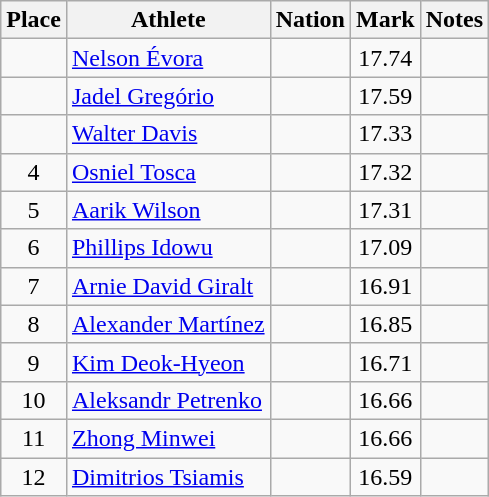<table class="wikitable" style="text-align:center">
<tr>
<th>Place</th>
<th>Athlete</th>
<th>Nation</th>
<th>Mark</th>
<th>Notes</th>
</tr>
<tr>
<td></td>
<td align=left><a href='#'>Nelson Évora</a></td>
<td align=left></td>
<td>17.74</td>
<td></td>
</tr>
<tr>
<td></td>
<td align=left><a href='#'>Jadel Gregório</a></td>
<td align=left></td>
<td>17.59</td>
<td></td>
</tr>
<tr>
<td></td>
<td align=left><a href='#'>Walter Davis</a></td>
<td align=left></td>
<td>17.33</td>
<td></td>
</tr>
<tr>
<td>4</td>
<td align=left><a href='#'>Osniel Tosca</a></td>
<td align=left></td>
<td>17.32</td>
<td></td>
</tr>
<tr>
<td>5</td>
<td align=left><a href='#'>Aarik Wilson</a></td>
<td align=left></td>
<td>17.31</td>
<td></td>
</tr>
<tr>
<td>6</td>
<td align=left><a href='#'>Phillips Idowu</a></td>
<td align=left></td>
<td>17.09</td>
<td></td>
</tr>
<tr>
<td>7</td>
<td align=left><a href='#'>Arnie David Giralt</a></td>
<td align=left></td>
<td>16.91</td>
<td></td>
</tr>
<tr>
<td>8</td>
<td align=left><a href='#'>Alexander Martínez</a></td>
<td align=left></td>
<td>16.85</td>
<td></td>
</tr>
<tr>
<td>9</td>
<td align=left><a href='#'>Kim Deok-Hyeon</a></td>
<td align=left></td>
<td>16.71</td>
<td></td>
</tr>
<tr>
<td>10</td>
<td align=left><a href='#'>Aleksandr Petrenko</a></td>
<td align=left></td>
<td>16.66</td>
<td></td>
</tr>
<tr>
<td>11</td>
<td align=left><a href='#'>Zhong Minwei</a></td>
<td align=left></td>
<td>16.66</td>
<td></td>
</tr>
<tr>
<td>12</td>
<td align=left><a href='#'>Dimitrios Tsiamis</a></td>
<td align=left></td>
<td>16.59</td>
<td></td>
</tr>
</table>
